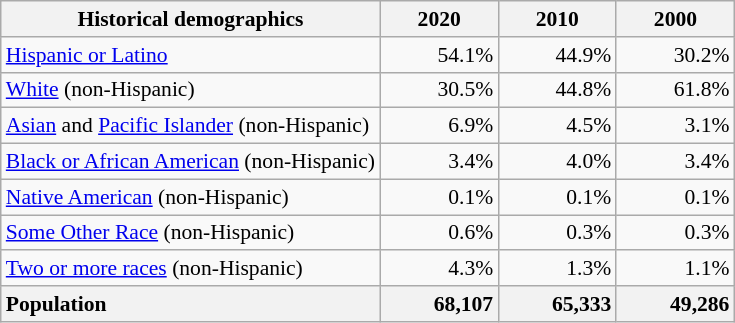<table class="wikitable" style="font-size: 90%; text-align: right;">
<tr>
<th>Historical demographics</th>
<th style="width: 5em;">2020</th>
<th style="width: 5em;">2010</th>
<th style="width: 5em;">2000</th>
</tr>
<tr>
<td style="text-align:left"><a href='#'>Hispanic or Latino</a></td>
<td>54.1%</td>
<td>44.9%</td>
<td>30.2%</td>
</tr>
<tr>
<td style="text-align:left"><a href='#'>White</a> (non-Hispanic)</td>
<td>30.5%</td>
<td>44.8%</td>
<td>61.8%</td>
</tr>
<tr>
<td style="text-align:left"><a href='#'>Asian</a> and <a href='#'>Pacific Islander</a> (non-Hispanic)</td>
<td>6.9%</td>
<td>4.5%</td>
<td>3.1%</td>
</tr>
<tr>
<td style="text-align:left"><a href='#'>Black or African American</a> (non-Hispanic)</td>
<td>3.4%</td>
<td>4.0%</td>
<td>3.4%</td>
</tr>
<tr>
<td style="text-align:left"><a href='#'>Native American</a> (non-Hispanic)</td>
<td>0.1%</td>
<td>0.1%</td>
<td>0.1%</td>
</tr>
<tr>
<td style="text-align:left"><a href='#'>Some Other Race</a> (non-Hispanic)</td>
<td>0.6%</td>
<td>0.3%</td>
<td>0.3%</td>
</tr>
<tr>
<td style="text-align:left"><a href='#'>Two or more races</a> (non-Hispanic)</td>
<td>4.3%</td>
<td>1.3%</td>
<td>1.1%</td>
</tr>
<tr>
<th style="text-align:left">Population</th>
<th style="text-align:right">68,107</th>
<th style="text-align:right">65,333</th>
<th style="text-align:right">49,286</th>
</tr>
</table>
